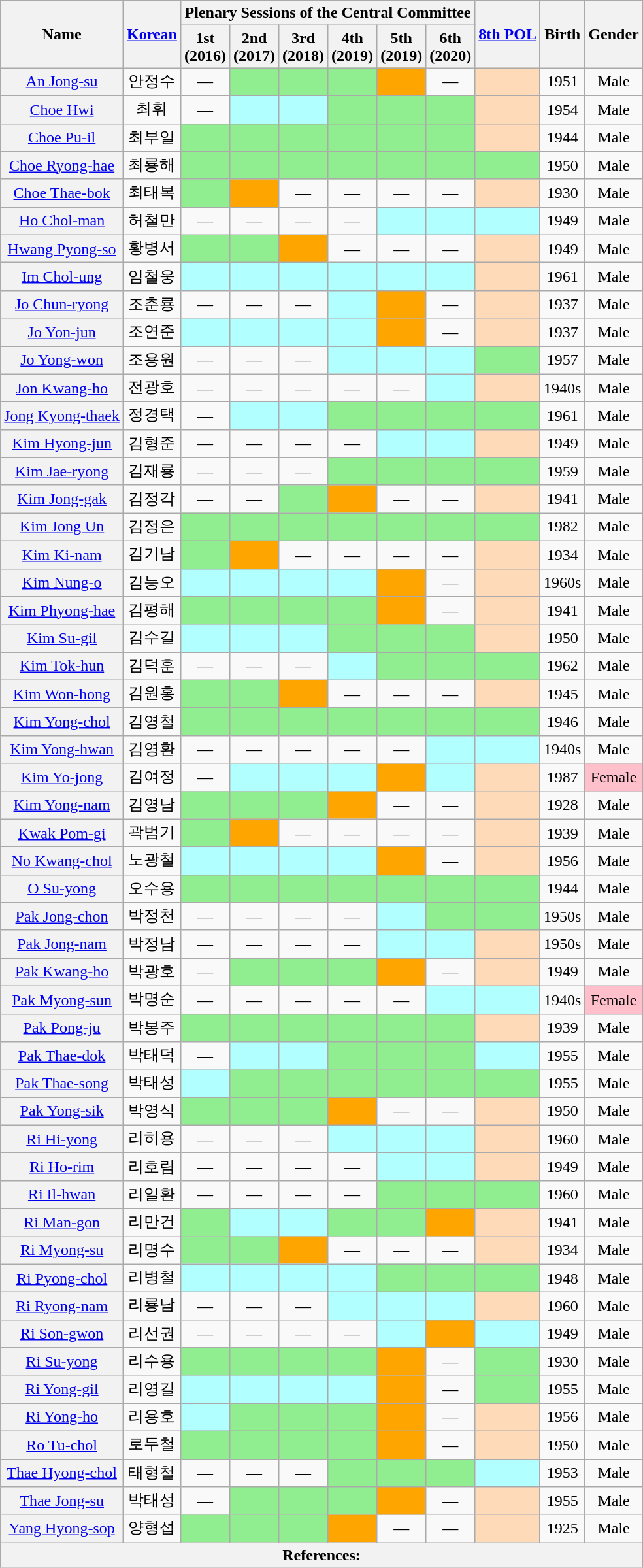<table class="wikitable sortable" style=text-align:center>
<tr>
<th rowspan="2" scope="col">Name</th>
<th rowspan="2" scope="col" class="unsortable"><a href='#'>Korean</a></th>
<th colspan="6">Plenary Sessions of the Central Committee</th>
<th rowspan="2" scope="col"><a href='#'>8th POL</a></th>
<th rowspan="2" scope="col">Birth</th>
<th rowspan="2" scope="col">Gender</th>
</tr>
<tr>
<th>1st<br>(2016)</th>
<th>2nd<br>(2017)</th>
<th>3rd<br>(2018)</th>
<th>4th<br>(2019)</th>
<th>5th<br>(2019)</th>
<th>6th<br>(2020)</th>
</tr>
<tr>
<th scope="row" style="font-weight:normal;"><a href='#'>An Jong-su</a></th>
<td>안정수</td>
<td>—</td>
<td bgcolor = LightGreen></td>
<td bgcolor = LightGreen></td>
<td bgcolor = LightGreen></td>
<td bgcolor = Orange></td>
<td>—</td>
<td bgcolor = PeachPuff></td>
<td>1951</td>
<td>Male</td>
</tr>
<tr>
<th scope="row" style="font-weight:normal;"><a href='#'>Choe Hwi</a></th>
<td>최휘</td>
<td>—</td>
<td bgcolor = #B2FFFF></td>
<td bgcolor = #B2FFFF></td>
<td bgcolor = LightGreen></td>
<td bgcolor = LightGreen></td>
<td bgcolor = LightGreen></td>
<td bgcolor = PeachPuff></td>
<td>1954</td>
<td>Male</td>
</tr>
<tr>
<th scope="row" style="font-weight:normal;"><a href='#'>Choe Pu-il</a></th>
<td>최부일</td>
<td bgcolor = LightGreen></td>
<td bgcolor = LightGreen></td>
<td bgcolor = LightGreen></td>
<td bgcolor = LightGreen></td>
<td bgcolor = LightGreen></td>
<td bgcolor = LightGreen></td>
<td bgcolor = PeachPuff></td>
<td>1944</td>
<td>Male</td>
</tr>
<tr>
<th scope="row" style="font-weight:normal;"><a href='#'>Choe Ryong-hae</a></th>
<td>최룡해</td>
<td bgcolor = LightGreen></td>
<td bgcolor = LightGreen></td>
<td bgcolor = LightGreen></td>
<td bgcolor = LightGreen></td>
<td bgcolor = LightGreen></td>
<td bgcolor = LightGreen></td>
<td bgcolor = LightGreen></td>
<td>1950</td>
<td>Male</td>
</tr>
<tr>
<th scope="row" style="font-weight:normal;"><a href='#'>Choe Thae-bok</a></th>
<td>최태복</td>
<td bgcolor = LightGreen></td>
<td bgcolor = Orange></td>
<td>—</td>
<td>—</td>
<td>—</td>
<td>—</td>
<td bgcolor = PeachPuff></td>
<td>1930</td>
<td>Male</td>
</tr>
<tr>
<th scope="row" style="font-weight:normal;"><a href='#'>Ho Chol-man</a></th>
<td>허철만</td>
<td>—</td>
<td>—</td>
<td>—</td>
<td>—</td>
<td bgcolor = #B2FFFF></td>
<td bgcolor = #B2FFFF></td>
<td bgcolor = #B2FFFF></td>
<td>1949</td>
<td>Male</td>
</tr>
<tr>
<th scope="row" style="font-weight:normal;"><a href='#'>Hwang Pyong-so</a></th>
<td>황병서</td>
<td bgcolor = LightGreen></td>
<td bgcolor = LightGreen></td>
<td bgcolor = Orange></td>
<td>—</td>
<td>—</td>
<td>—</td>
<td bgcolor = PeachPuff></td>
<td>1949</td>
<td>Male</td>
</tr>
<tr>
<th scope="row" style="font-weight:normal;"><a href='#'>Im Chol-ung</a></th>
<td>임철웅</td>
<td bgcolor = #B2FFFF></td>
<td bgcolor = #B2FFFF></td>
<td bgcolor = #B2FFFF></td>
<td bgcolor = #B2FFFF></td>
<td bgcolor = #B2FFFF></td>
<td bgcolor = #B2FFFF></td>
<td bgcolor = PeachPuff></td>
<td>1961</td>
<td>Male</td>
</tr>
<tr>
<th scope="row" style="font-weight:normal;"><a href='#'>Jo Chun-ryong</a></th>
<td>조춘룡</td>
<td>—</td>
<td>—</td>
<td>—</td>
<td bgcolor = #B2FFFF></td>
<td bgcolor = Orange></td>
<td>—</td>
<td bgcolor = PeachPuff></td>
<td>1937</td>
<td>Male</td>
</tr>
<tr>
<th scope="row" style="font-weight:normal;"><a href='#'>Jo Yon-jun</a></th>
<td>조연준</td>
<td bgcolor = #B2FFFF></td>
<td bgcolor = #B2FFFF></td>
<td bgcolor = #B2FFFF></td>
<td bgcolor = #B2FFFF></td>
<td bgcolor = Orange></td>
<td>—</td>
<td bgcolor = PeachPuff></td>
<td>1937</td>
<td>Male</td>
</tr>
<tr>
<th scope="row" style="font-weight:normal;"><a href='#'>Jo Yong-won</a></th>
<td>조용원</td>
<td>—</td>
<td>—</td>
<td>—</td>
<td bgcolor = #B2FFFF></td>
<td bgcolor = #B2FFFF></td>
<td bgcolor = #B2FFFF></td>
<td bgcolor = LightGreen></td>
<td>1957</td>
<td>Male</td>
</tr>
<tr>
<th scope="row" style="font-weight:normal;"><a href='#'>Jon Kwang-ho</a></th>
<td>전광호</td>
<td>—</td>
<td>—</td>
<td>—</td>
<td>—</td>
<td>—</td>
<td bgcolor = #B2FFFF></td>
<td bgcolor = PeachPuff></td>
<td>1940s</td>
<td>Male</td>
</tr>
<tr>
<th scope="row" style="font-weight:normal;"><a href='#'>Jong Kyong-thaek</a></th>
<td>정경택</td>
<td>—</td>
<td bgcolor = #B2FFFF></td>
<td bgcolor = #B2FFFF></td>
<td bgcolor = LightGreen></td>
<td bgcolor = LightGreen></td>
<td bgcolor = LightGreen></td>
<td bgcolor = LightGreen></td>
<td>1961</td>
<td>Male</td>
</tr>
<tr>
<th scope="row" style="font-weight:normal;"><a href='#'>Kim Hyong-jun</a></th>
<td>김형준</td>
<td>—</td>
<td>—</td>
<td>—</td>
<td>—</td>
<td bgcolor = #B2FFFF></td>
<td bgcolor = #B2FFFF></td>
<td bgcolor = PeachPuff></td>
<td>1949</td>
<td>Male</td>
</tr>
<tr>
<th scope="row" style="font-weight:normal;"><a href='#'>Kim Jae-ryong</a></th>
<td>김재룡</td>
<td>—</td>
<td>—</td>
<td>—</td>
<td bgcolor = LightGreen></td>
<td bgcolor = LightGreen></td>
<td bgcolor = LightGreen></td>
<td bgcolor = LightGreen></td>
<td>1959</td>
<td>Male</td>
</tr>
<tr>
<th scope="row" style="font-weight:normal;"><a href='#'>Kim Jong-gak</a></th>
<td>김정각</td>
<td>—</td>
<td>—</td>
<td bgcolor = LightGreen></td>
<td bgcolor = Orange></td>
<td>—</td>
<td>—</td>
<td bgcolor = PeachPuff></td>
<td>1941</td>
<td>Male</td>
</tr>
<tr>
<th scope="row" style="font-weight:normal;"><a href='#'>Kim Jong Un</a></th>
<td>김정은</td>
<td bgcolor = LightGreen></td>
<td bgcolor = LightGreen></td>
<td bgcolor = LightGreen></td>
<td bgcolor = LightGreen></td>
<td bgcolor = LightGreen></td>
<td bgcolor = LightGreen></td>
<td bgcolor = LightGreen></td>
<td>1982</td>
<td>Male</td>
</tr>
<tr>
<th scope="row" style="font-weight:normal;"><a href='#'>Kim Ki-nam</a></th>
<td>김기남</td>
<td bgcolor = LightGreen></td>
<td bgcolor = Orange></td>
<td>—</td>
<td>—</td>
<td>—</td>
<td>—</td>
<td bgcolor = PeachPuff></td>
<td>1934</td>
<td>Male</td>
</tr>
<tr>
<th scope="row" style="font-weight:normal;"><a href='#'>Kim Nung-o</a></th>
<td>김능오</td>
<td bgcolor = #B2FFFF></td>
<td bgcolor = #B2FFFF></td>
<td bgcolor = #B2FFFF></td>
<td bgcolor = #B2FFFF></td>
<td bgcolor = Orange></td>
<td>—</td>
<td bgcolor = PeachPuff></td>
<td>1960s</td>
<td>Male</td>
</tr>
<tr>
<th scope="row" style="font-weight:normal;"><a href='#'>Kim Phyong-hae</a></th>
<td>김평해</td>
<td bgcolor = LightGreen></td>
<td bgcolor = LightGreen></td>
<td bgcolor = LightGreen></td>
<td bgcolor = LightGreen></td>
<td bgcolor = Orange></td>
<td>—</td>
<td bgcolor = PeachPuff></td>
<td>1941</td>
<td>Male</td>
</tr>
<tr>
<th scope="row" style="font-weight:normal;"><a href='#'>Kim Su-gil</a></th>
<td>김수길</td>
<td bgcolor = #B2FFFF></td>
<td bgcolor = #B2FFFF></td>
<td bgcolor = #B2FFFF></td>
<td bgcolor = LightGreen></td>
<td bgcolor = LightGreen></td>
<td bgcolor = LightGreen></td>
<td bgcolor = PeachPuff></td>
<td>1950</td>
<td>Male</td>
</tr>
<tr>
<th scope="row" style="font-weight:normal;"><a href='#'>Kim Tok-hun</a></th>
<td>김덕훈</td>
<td>—</td>
<td>—</td>
<td>—</td>
<td bgcolor = #B2FFFF></td>
<td bgcolor = LightGreen></td>
<td bgcolor = LightGreen></td>
<td bgcolor = LightGreen></td>
<td>1962</td>
<td>Male</td>
</tr>
<tr>
<th scope="row" style="font-weight:normal;"><a href='#'>Kim Won-hong</a></th>
<td>김원홍</td>
<td bgcolor = LightGreen></td>
<td bgcolor = LightGreen></td>
<td bgcolor = Orange></td>
<td>—</td>
<td>—</td>
<td>—</td>
<td bgcolor = PeachPuff></td>
<td>1945</td>
<td>Male</td>
</tr>
<tr>
<th scope="row" style="font-weight:normal;"><a href='#'>Kim Yong-chol</a></th>
<td>김영철</td>
<td bgcolor = LightGreen></td>
<td bgcolor = LightGreen></td>
<td bgcolor = LightGreen></td>
<td bgcolor = LightGreen></td>
<td bgcolor = LightGreen></td>
<td bgcolor = LightGreen></td>
<td bgcolor = LightGreen></td>
<td>1946</td>
<td>Male</td>
</tr>
<tr>
<th scope="row" style="font-weight:normal;"><a href='#'>Kim Yong-hwan</a></th>
<td>김영환</td>
<td>—</td>
<td>—</td>
<td>—</td>
<td>—</td>
<td>—</td>
<td bgcolor = #B2FFFF></td>
<td bgcolor = #B2FFFF></td>
<td>1940s</td>
<td>Male</td>
</tr>
<tr>
<th scope="row" style="font-weight:normal;"><a href='#'>Kim Yo-jong</a></th>
<td>김여정</td>
<td>—</td>
<td bgcolor = #B2FFFF></td>
<td bgcolor = #B2FFFF></td>
<td bgcolor = #B2FFFF></td>
<td bgcolor = Orange></td>
<td bgcolor = #B2FFFF></td>
<td bgcolor = PeachPuff></td>
<td>1987</td>
<td bgcolor = Pink>Female</td>
</tr>
<tr>
<th scope="row" style="font-weight:normal;"><a href='#'>Kim Yong-nam</a></th>
<td>김영남</td>
<td bgcolor = LightGreen></td>
<td bgcolor = LightGreen></td>
<td bgcolor = LightGreen></td>
<td bgcolor = Orange></td>
<td>—</td>
<td>—</td>
<td bgcolor = PeachPuff></td>
<td>1928</td>
<td>Male</td>
</tr>
<tr>
<th scope="row" style="font-weight:normal;"><a href='#'>Kwak Pom-gi</a></th>
<td>곽범기</td>
<td bgcolor = LightGreen></td>
<td bgcolor = Orange></td>
<td>—</td>
<td>—</td>
<td>—</td>
<td>—</td>
<td bgcolor = PeachPuff></td>
<td>1939</td>
<td>Male</td>
</tr>
<tr>
<th scope="row" style="font-weight:normal;"><a href='#'>No Kwang-chol</a></th>
<td>노광철</td>
<td bgcolor = #B2FFFF></td>
<td bgcolor = #B2FFFF></td>
<td bgcolor = #B2FFFF></td>
<td bgcolor = #B2FFFF></td>
<td bgcolor = Orange></td>
<td>—</td>
<td bgcolor = PeachPuff></td>
<td>1956</td>
<td>Male</td>
</tr>
<tr>
<th scope="row" style="font-weight:normal;"><a href='#'>O Su-yong</a></th>
<td>오수용</td>
<td bgcolor = LightGreen></td>
<td bgcolor = LightGreen></td>
<td bgcolor = LightGreen></td>
<td bgcolor = LightGreen></td>
<td bgcolor = LightGreen></td>
<td bgcolor = LightGreen></td>
<td bgcolor = LightGreen></td>
<td>1944</td>
<td>Male</td>
</tr>
<tr>
<th scope="row" style="font-weight:normal;"><a href='#'>Pak Jong-chon</a></th>
<td>박정천</td>
<td>—</td>
<td>—</td>
<td>—</td>
<td>—</td>
<td bgcolor = #B2FFFF></td>
<td bgcolor = LightGreen></td>
<td bgcolor = LightGreen></td>
<td>1950s</td>
<td>Male</td>
</tr>
<tr>
<th scope="row" style="font-weight:normal;"><a href='#'>Pak Jong-nam</a></th>
<td>박정남</td>
<td>—</td>
<td>—</td>
<td>—</td>
<td>—</td>
<td bgcolor = #B2FFFF></td>
<td bgcolor = #B2FFFF></td>
<td bgcolor = PeachPuff></td>
<td>1950s</td>
<td>Male</td>
</tr>
<tr>
<th scope="row" style="font-weight:normal;"><a href='#'>Pak Kwang-ho</a></th>
<td>박광호</td>
<td>—</td>
<td bgcolor = LightGreen></td>
<td bgcolor = LightGreen></td>
<td bgcolor = LightGreen></td>
<td bgcolor = Orange></td>
<td>—</td>
<td bgcolor = PeachPuff></td>
<td>1949</td>
<td>Male</td>
</tr>
<tr>
<th scope="row" style="font-weight:normal;"><a href='#'>Pak Myong-sun</a></th>
<td>박명순</td>
<td>—</td>
<td>—</td>
<td>—</td>
<td>—</td>
<td>—</td>
<td bgcolor = #B2FFFF></td>
<td bgcolor = #B2FFFF></td>
<td>1940s</td>
<td bgcolor = Pink>Female</td>
</tr>
<tr>
<th scope="row" style="font-weight:normal;"><a href='#'>Pak Pong-ju</a></th>
<td>박봉주</td>
<td bgcolor = LightGreen></td>
<td bgcolor = LightGreen></td>
<td bgcolor = LightGreen></td>
<td bgcolor = LightGreen></td>
<td bgcolor = LightGreen></td>
<td bgcolor = LightGreen></td>
<td bgcolor = PeachPuff></td>
<td>1939</td>
<td>Male</td>
</tr>
<tr>
<th scope="row" style="font-weight:normal;"><a href='#'>Pak Thae-dok</a></th>
<td>박태덕</td>
<td>—</td>
<td bgcolor = #B2FFFF></td>
<td bgcolor = #B2FFFF></td>
<td bgcolor = LightGreen></td>
<td bgcolor = LightGreen></td>
<td bgcolor = LightGreen></td>
<td bgcolor = #B2FFFF></td>
<td>1955</td>
<td>Male</td>
</tr>
<tr>
<th scope="row" style="font-weight:normal;"><a href='#'>Pak Thae-song</a></th>
<td>박태성</td>
<td bgcolor = #B2FFFF></td>
<td bgcolor = LightGreen></td>
<td bgcolor = LightGreen></td>
<td bgcolor = LightGreen></td>
<td bgcolor = LightGreen></td>
<td bgcolor = LightGreen></td>
<td bgcolor = LightGreen></td>
<td>1955</td>
<td>Male</td>
</tr>
<tr>
<th scope="row" style="font-weight:normal;"><a href='#'>Pak Yong-sik</a></th>
<td>박영식</td>
<td bgcolor = LightGreen></td>
<td bgcolor = LightGreen></td>
<td bgcolor = LightGreen></td>
<td bgcolor = Orange></td>
<td>—</td>
<td>—</td>
<td bgcolor = PeachPuff></td>
<td>1950</td>
<td>Male</td>
</tr>
<tr>
<th scope="row" style="font-weight:normal;"><a href='#'>Ri Hi-yong</a></th>
<td>리히용</td>
<td>—</td>
<td>—</td>
<td>—</td>
<td bgcolor = #B2FFFF></td>
<td bgcolor = #B2FFFF></td>
<td bgcolor = #B2FFFF></td>
<td bgcolor = PeachPuff></td>
<td>1960</td>
<td>Male</td>
</tr>
<tr>
<th scope="row" style="font-weight:normal;"><a href='#'>Ri Ho-rim</a></th>
<td>리호림</td>
<td>—</td>
<td>—</td>
<td>—</td>
<td>—</td>
<td bgcolor = #B2FFFF></td>
<td bgcolor = #B2FFFF></td>
<td bgcolor = PeachPuff></td>
<td>1949</td>
<td>Male</td>
</tr>
<tr>
<th scope="row" style="font-weight:normal;"><a href='#'>Ri Il-hwan</a></th>
<td>리일환</td>
<td>—</td>
<td>—</td>
<td>—</td>
<td>—</td>
<td bgcolor = LightGreen></td>
<td bgcolor = LightGreen></td>
<td bgcolor = LightGreen></td>
<td>1960</td>
<td>Male</td>
</tr>
<tr>
<th scope="row" style="font-weight:normal;"><a href='#'>Ri Man-gon</a></th>
<td>리만건</td>
<td bgcolor = LightGreen></td>
<td bgcolor = #B2FFFF></td>
<td bgcolor = #B2FFFF></td>
<td bgcolor = LightGreen></td>
<td bgcolor = LightGreen></td>
<td bgcolor = Orange></td>
<td bgcolor = PeachPuff></td>
<td>1941</td>
<td>Male</td>
</tr>
<tr>
<th scope="row" style="font-weight:normal;"><a href='#'>Ri Myong-su</a></th>
<td>리명수</td>
<td bgcolor = LightGreen></td>
<td bgcolor = LightGreen></td>
<td bgcolor = Orange></td>
<td>—</td>
<td>—</td>
<td>—</td>
<td bgcolor = PeachPuff></td>
<td>1934</td>
<td>Male</td>
</tr>
<tr>
<th scope="row" style="font-weight:normal;"><a href='#'>Ri Pyong-chol</a></th>
<td>리병철</td>
<td bgcolor = #B2FFFF></td>
<td bgcolor = #B2FFFF></td>
<td bgcolor = #B2FFFF></td>
<td bgcolor = #B2FFFF></td>
<td bgcolor = LightGreen></td>
<td bgcolor = LightGreen></td>
<td bgcolor = LightGreen></td>
<td>1948</td>
<td>Male</td>
</tr>
<tr>
<th scope="row" style="font-weight:normal;"><a href='#'>Ri Ryong-nam</a></th>
<td>리룡남</td>
<td>—</td>
<td>—</td>
<td>—</td>
<td bgcolor = #B2FFFF></td>
<td bgcolor = #B2FFFF></td>
<td bgcolor = #B2FFFF></td>
<td bgcolor = PeachPuff></td>
<td>1960</td>
<td>Male</td>
</tr>
<tr>
<th scope="row" style="font-weight:normal;"><a href='#'>Ri Son-gwon</a></th>
<td>리선권</td>
<td>—</td>
<td>—</td>
<td>—</td>
<td>—</td>
<td bgcolor = #B2FFFF></td>
<td bgcolor = Orange></td>
<td bgcolor = #B2FFFF></td>
<td>1949</td>
<td>Male</td>
</tr>
<tr>
<th scope="row" style="font-weight:normal;"><a href='#'>Ri Su-yong</a></th>
<td>리수용</td>
<td bgcolor = LightGreen></td>
<td bgcolor = LightGreen></td>
<td bgcolor = LightGreen></td>
<td bgcolor = LightGreen></td>
<td bgcolor = Orange></td>
<td>—</td>
<td bgcolor = LightGreen></td>
<td>1930</td>
<td>Male</td>
</tr>
<tr>
<th scope="row" style="font-weight:normal;"><a href='#'>Ri Yong-gil</a></th>
<td>리영길</td>
<td bgcolor = #B2FFFF></td>
<td bgcolor = #B2FFFF></td>
<td bgcolor = #B2FFFF></td>
<td bgcolor = #B2FFFF></td>
<td bgcolor = Orange></td>
<td>—</td>
<td bgcolor = LightGreen></td>
<td>1955</td>
<td>Male</td>
</tr>
<tr>
<th scope="row" style="font-weight:normal;"><a href='#'>Ri Yong-ho</a></th>
<td>리용호</td>
<td bgcolor = #B2FFFF></td>
<td bgcolor = LightGreen></td>
<td bgcolor = LightGreen></td>
<td bgcolor = LightGreen></td>
<td bgcolor = Orange></td>
<td>—</td>
<td bgcolor = PeachPuff></td>
<td>1956</td>
<td>Male</td>
</tr>
<tr>
<th scope="row" style="font-weight:normal;"><a href='#'>Ro Tu-chol</a></th>
<td>로두철</td>
<td bgcolor = LightGreen></td>
<td bgcolor = LightGreen></td>
<td bgcolor = LightGreen></td>
<td bgcolor = LightGreen></td>
<td bgcolor = Orange></td>
<td>—</td>
<td bgcolor = PeachPuff></td>
<td>1950</td>
<td>Male</td>
</tr>
<tr>
<th scope="row" style="font-weight:normal;"><a href='#'>Thae Hyong-chol</a></th>
<td>태형철</td>
<td>—</td>
<td>—</td>
<td>—</td>
<td bgcolor = LightGreen></td>
<td bgcolor = LightGreen></td>
<td bgcolor = LightGreen></td>
<td bgcolor = #B2FFFF></td>
<td>1953</td>
<td>Male</td>
</tr>
<tr>
<th scope="row" style="font-weight:normal;"><a href='#'>Thae Jong-su</a></th>
<td>박태성</td>
<td>—</td>
<td bgcolor = LightGreen></td>
<td bgcolor = LightGreen></td>
<td bgcolor = LightGreen></td>
<td bgcolor = Orange></td>
<td>—</td>
<td bgcolor = PeachPuff></td>
<td>1955</td>
<td>Male</td>
</tr>
<tr>
<th scope="row" style="font-weight:normal;"><a href='#'>Yang Hyong-sop</a></th>
<td>양형섭</td>
<td bgcolor = LightGreen></td>
<td bgcolor = LightGreen></td>
<td bgcolor = LightGreen></td>
<td bgcolor = Orange></td>
<td>—</td>
<td>—</td>
<td bgcolor = PeachPuff></td>
<td>1925</td>
<td>Male</td>
</tr>
<tr class=sortbottom>
<th colspan = "11" align = left><strong>References:</strong><br></th>
</tr>
</table>
